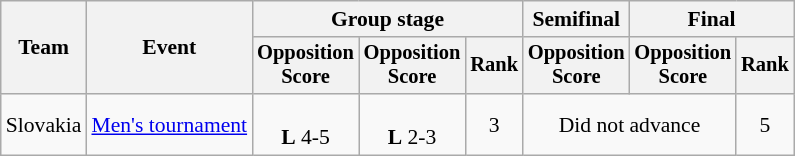<table class="wikitable" style="font-size:90%">
<tr>
<th rowspan=2>Team</th>
<th rowspan=2>Event</th>
<th colspan=3>Group stage</th>
<th>Semifinal</th>
<th colspan=2>Final</th>
</tr>
<tr style="font-size:95%">
<th>Opposition<br>Score</th>
<th>Opposition<br>Score</th>
<th>Rank</th>
<th>Opposition<br>Score</th>
<th>Opposition<br>Score</th>
<th>Rank</th>
</tr>
<tr align=center>
<td align=left>Slovakia</td>
<td align=left><a href='#'>Men's tournament</a></td>
<td><br><strong>L</strong> 4-5</td>
<td><br><strong>L</strong> 2-3</td>
<td>3</td>
<td colspan=2>Did not advance</td>
<td>5</td>
</tr>
</table>
